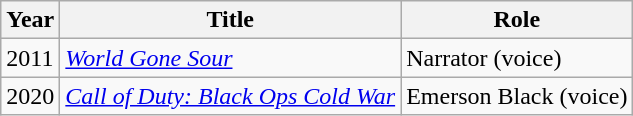<table class="wikitable">
<tr>
<th>Year</th>
<th>Title</th>
<th>Role</th>
</tr>
<tr>
<td>2011</td>
<td><em><a href='#'>World Gone Sour</a></em></td>
<td>Narrator (voice)</td>
</tr>
<tr>
<td>2020</td>
<td><em><a href='#'>Call of Duty: Black Ops Cold War</a></em></td>
<td>Emerson Black (voice)</td>
</tr>
</table>
